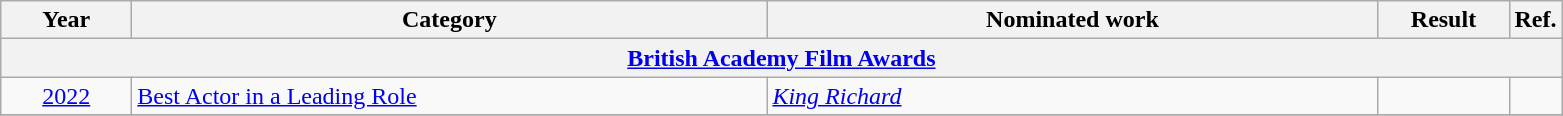<table class=wikitable>
<tr>
<th scope="col" style="width:5em;">Year</th>
<th scope="col" style="width:26em;">Category</th>
<th scope="col" style="width:25em;">Nominated work</th>
<th scope="col" style="width:5em;">Result</th>
<th>Ref.</th>
</tr>
<tr>
<th colspan=5><a href='#'>British Academy Film Awards</a></th>
</tr>
<tr>
<td style="text-align:center;"><a href='#'>2022</a></td>
<td><a href='#'>Best Actor in a Leading Role</a></td>
<td><em><a href='#'>King Richard</a></em></td>
<td></td>
<td></td>
</tr>
<tr>
</tr>
</table>
